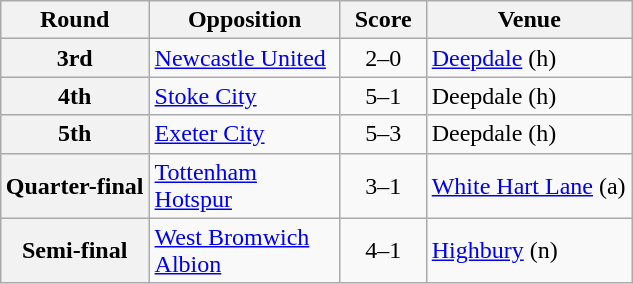<table class="wikitable plainrowheaders" style="text-align:center;margin-left:1em;float:right">
<tr>
<th scope=col>Round</th>
<th scope="col" style="width:120px;">Opposition</th>
<th scope="col" style="width:50px;">Score</th>
<th scope="col" style="width:130px;">Venue</th>
</tr>
<tr>
<th scope=row style="text-align:center">3rd</th>
<td align="left"><a href='#'>Newcastle United</a></td>
<td>2–0</td>
<td align="left"><a href='#'>Deepdale</a> (h)</td>
</tr>
<tr>
<th scope=row style="text-align:center">4th</th>
<td align="left"><a href='#'>Stoke City</a></td>
<td>5–1</td>
<td align="left">Deepdale (h)</td>
</tr>
<tr>
<th scope=row style="text-align:center">5th</th>
<td align="left"><a href='#'>Exeter City</a></td>
<td>5–3</td>
<td align="left">Deepdale (h)</td>
</tr>
<tr>
<th scope=row style="text-align:center">Quarter-final</th>
<td align="left"><a href='#'>Tottenham Hotspur</a></td>
<td>3–1</td>
<td align="left"><a href='#'>White Hart Lane</a> (a)</td>
</tr>
<tr>
<th scope=row style="text-align:center">Semi-final</th>
<td align="left"><a href='#'>West Bromwich Albion</a></td>
<td>4–1</td>
<td align="left"><a href='#'>Highbury</a> (n)</td>
</tr>
</table>
